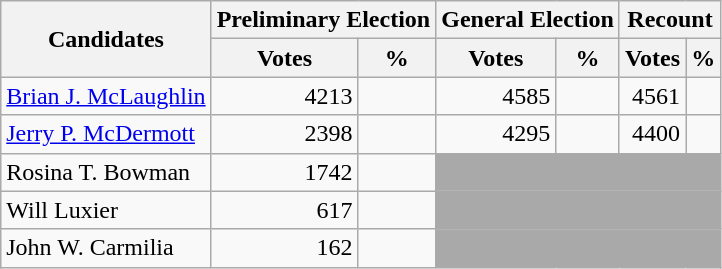<table class=wikitable>
<tr>
<th colspan=1 rowspan=2><strong>Candidates</strong></th>
<th colspan=2><strong>Preliminary Election</strong></th>
<th colspan=2><strong>General Election</strong></th>
<th colspan=2><strong>Recount</strong></th>
</tr>
<tr>
<th>Votes</th>
<th>%</th>
<th>Votes</th>
<th>%</th>
<th>Votes</th>
<th>%</th>
</tr>
<tr>
<td><a href='#'>Brian J. McLaughlin</a></td>
<td align="right">4213</td>
<td align="right"></td>
<td align="right">4585</td>
<td align="right"></td>
<td align="right">4561</td>
<td align="right"></td>
</tr>
<tr>
<td><a href='#'>Jerry P. McDermott</a></td>
<td align="right">2398</td>
<td align="right"></td>
<td align="right">4295</td>
<td align="right"></td>
<td align="right">4400</td>
<td align="right"></td>
</tr>
<tr>
<td>Rosina T. Bowman</td>
<td align="right">1742</td>
<td align="right"></td>
<td colspan=4 bgcolor=darkgray> </td>
</tr>
<tr>
<td>Will Luxier</td>
<td align="right">617</td>
<td align="right"></td>
<td colspan=4 bgcolor=darkgray> </td>
</tr>
<tr>
<td>John W. Carmilia</td>
<td align="right">162</td>
<td align="right"></td>
<td colspan=4 bgcolor=darkgray> </td>
</tr>
</table>
